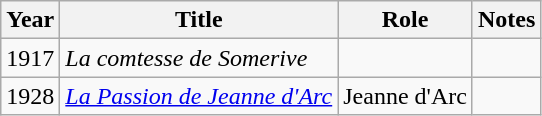<table class="wikitable">
<tr>
<th>Year</th>
<th>Title</th>
<th>Role</th>
<th>Notes</th>
</tr>
<tr>
<td>1917</td>
<td><em>La comtesse de Somerive</em></td>
<td></td>
<td></td>
</tr>
<tr>
<td>1928</td>
<td><em><a href='#'>La Passion de Jeanne d'Arc</a></em></td>
<td>Jeanne d'Arc</td>
<td></td>
</tr>
</table>
